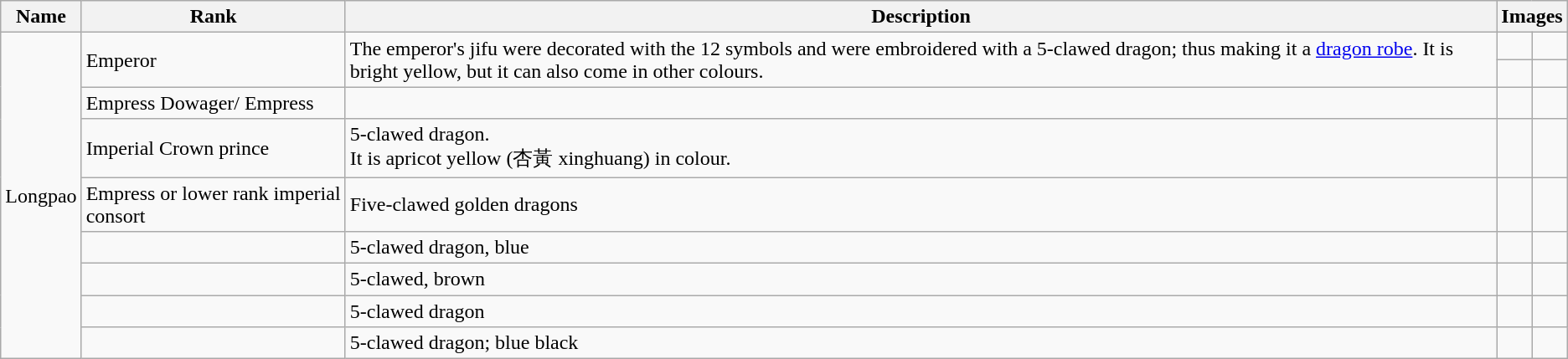<table class="wikitable">
<tr>
<th>Name</th>
<th>Rank</th>
<th>Description</th>
<th colspan="2">Images</th>
</tr>
<tr>
<td rowspan="9">Longpao</td>
<td rowspan="2">Emperor</td>
<td rowspan="2">The emperor's jifu were decorated with the 12 symbols and were embroidered with a 5-clawed dragon; thus making it a <a href='#'>dragon robe</a>. It is bright yellow, but it can also come in other colours.</td>
<td></td>
<td></td>
</tr>
<tr>
<td></td>
<td></td>
</tr>
<tr>
<td>Empress Dowager/ Empress</td>
<td></td>
<td></td>
<td></td>
</tr>
<tr>
<td>Imperial Crown prince</td>
<td>5-clawed dragon.<br>It is apricot yellow (杏黃 xinghuang) in colour.</td>
<td></td>
<td></td>
</tr>
<tr>
<td>Empress or lower rank imperial consort</td>
<td>Five-clawed golden dragons</td>
<td></td>
<td></td>
</tr>
<tr>
<td></td>
<td>5-clawed dragon, blue</td>
<td></td>
<td></td>
</tr>
<tr>
<td></td>
<td>5-clawed, brown</td>
<td></td>
<td></td>
</tr>
<tr>
<td></td>
<td>5-clawed dragon</td>
<td></td>
<td></td>
</tr>
<tr>
<td></td>
<td>5-clawed dragon; blue black</td>
<td></td>
<td></td>
</tr>
</table>
